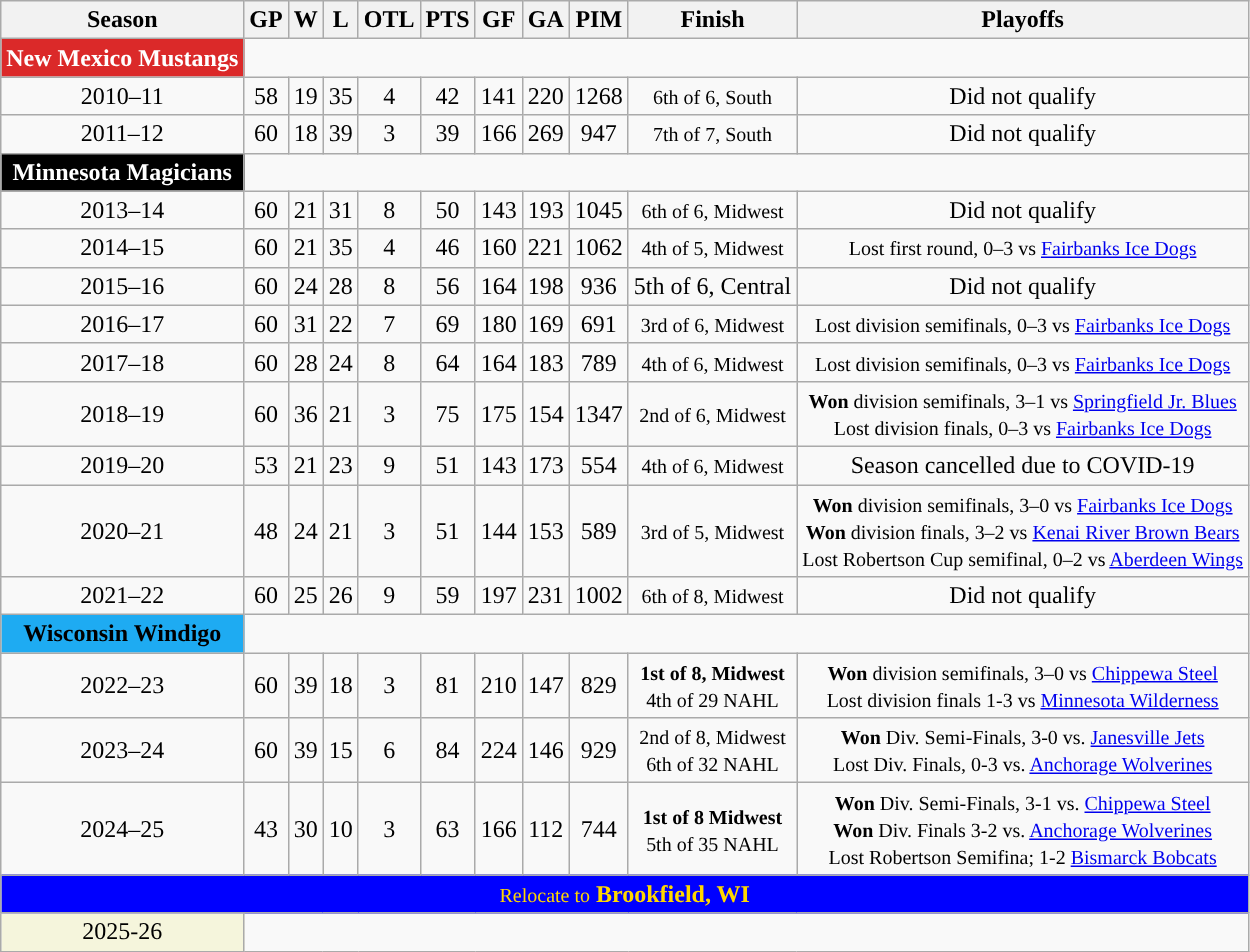<table class="wikitable" style="text-align:center">
<tr>
<th>Season</th>
<th>GP</th>
<th>W</th>
<th>L</th>
<th>OTL</th>
<th>PTS</th>
<th>GF</th>
<th>GA</th>
<th>PIM</th>
<th>Finish</th>
<th>Playoffs</th>
</tr>
<tr align="center">
<td style="color:white; background:#DB2929; "><strong>New Mexico Mustangs</strong></td>
</tr>
<tr>
<td>2010–11</td>
<td>58</td>
<td>19</td>
<td>35</td>
<td>4</td>
<td>42</td>
<td>141</td>
<td>220</td>
<td>1268</td>
<td><small>6th of 6, South</small></td>
<td>Did not qualify</td>
</tr>
<tr>
<td>2011–12</td>
<td>60</td>
<td>18</td>
<td>39</td>
<td>3</td>
<td>39</td>
<td>166</td>
<td>269</td>
<td>947</td>
<td><small>7th of 7, South</small></td>
<td>Did not qualify</td>
</tr>
<tr align="center">
<td style="color:white; background:#000000; "><strong>Minnesota Magicians</strong></td>
</tr>
<tr>
<td>2013–14</td>
<td>60</td>
<td>21</td>
<td>31</td>
<td>8</td>
<td>50</td>
<td>143</td>
<td>193</td>
<td>1045</td>
<td><small>6th of 6, Midwest </small></td>
<td>Did not qualify</td>
</tr>
<tr>
<td>2014–15</td>
<td>60</td>
<td>21</td>
<td>35</td>
<td>4</td>
<td>46</td>
<td>160</td>
<td>221</td>
<td>1062</td>
<td><small>4th of 5, Midwest</small></td>
<td><small>Lost first round, 0–3 vs <a href='#'>Fairbanks Ice Dogs</a></small></td>
</tr>
<tr>
<td>2015–16</td>
<td>60</td>
<td>24</td>
<td>28</td>
<td>8</td>
<td>56</td>
<td>164</td>
<td>198</td>
<td>936</td>
<td>5th of 6, Central</td>
<td>Did not qualify</td>
</tr>
<tr>
<td>2016–17</td>
<td>60</td>
<td>31</td>
<td>22</td>
<td>7</td>
<td>69</td>
<td>180</td>
<td>169</td>
<td>691</td>
<td><small>3rd of 6, Midwest</small></td>
<td><small>Lost division semifinals, 0–3 vs <a href='#'>Fairbanks Ice Dogs</a></small></td>
</tr>
<tr>
<td>2017–18</td>
<td>60</td>
<td>28</td>
<td>24</td>
<td>8</td>
<td>64</td>
<td>164</td>
<td>183</td>
<td>789</td>
<td><small> 4th of 6, Midwest</small></td>
<td><small>Lost division semifinals, 0–3 vs <a href='#'>Fairbanks Ice Dogs</a></small></td>
</tr>
<tr>
<td>2018–19</td>
<td>60</td>
<td>36</td>
<td>21</td>
<td>3</td>
<td>75</td>
<td>175</td>
<td>154</td>
<td>1347</td>
<td><small> 2nd of 6, Midwest </small></td>
<td><small><strong>Won</strong> division semifinals, 3–1 vs <a href='#'>Springfield Jr. Blues</a><br>Lost division finals, 0–3 vs <a href='#'>Fairbanks Ice Dogs</a></small></td>
</tr>
<tr>
<td>2019–20</td>
<td>53</td>
<td>21</td>
<td>23</td>
<td>9</td>
<td>51</td>
<td>143</td>
<td>173</td>
<td>554</td>
<td><small>4th of 6, Midwest </small></td>
<td>Season cancelled due to COVID-19</td>
</tr>
<tr>
<td>2020–21</td>
<td>48</td>
<td>24</td>
<td>21</td>
<td>3</td>
<td>51</td>
<td>144</td>
<td>153</td>
<td>589</td>
<td><small>3rd of 5, Midwest</small></td>
<td><small><strong>Won</strong> division semifinals, 3–0 vs <a href='#'>Fairbanks Ice Dogs</a><br><strong>Won</strong> division finals, 3–2 vs <a href='#'>Kenai River Brown Bears</a><br>Lost Robertson Cup semifinal, 0–2 vs <a href='#'>Aberdeen Wings</a></small></td>
</tr>
<tr>
<td>2021–22</td>
<td>60</td>
<td>25</td>
<td>26</td>
<td>9</td>
<td>59</td>
<td>197</td>
<td>231</td>
<td>1002</td>
<td><small>6th of 8, Midwest </small></td>
<td>Did not qualify</td>
</tr>
<tr align="center">
<td style="color:black; background:#1EABF2; "><strong>Wisconsin Windigo</strong></td>
</tr>
<tr>
<td>2022–23</td>
<td>60</td>
<td>39</td>
<td>18</td>
<td>3</td>
<td>81</td>
<td>210</td>
<td>147</td>
<td>829</td>
<td><small> <strong>1st of 8, Midwest</strong><br>4th of 29 NAHL</small></td>
<td><small><strong>Won</strong> division semifinals, 3–0 vs <a href='#'>Chippewa Steel</a><br>Lost division finals 1-3 vs <a href='#'>Minnesota Wilderness</a></small></td>
</tr>
<tr>
<td>2023–24</td>
<td>60</td>
<td>39</td>
<td>15</td>
<td>6</td>
<td>84</td>
<td>224</td>
<td>146</td>
<td>929</td>
<td><small>2nd of 8, Midwest<br> 6th of 32 NAHL </small></td>
<td><small><strong>Won</strong> Div. Semi-Finals, 3-0 vs. <a href='#'>Janesville Jets</a><br>Lost Div. Finals, 0-3 vs. <a href='#'>Anchorage Wolverines</a></small></td>
</tr>
<tr>
<td>2024–25</td>
<td>43</td>
<td>30</td>
<td>10</td>
<td>3</td>
<td>63</td>
<td>166</td>
<td>112</td>
<td>744</td>
<td><small><strong>1st of 8 Midwest</strong><br> 5th of 35 NAHL </small></td>
<td><small><strong>Won</strong> Div. Semi-Finals, 3-1 vs. <a href='#'>Chippewa Steel</a><br><strong>Won</strong> Div. Finals 3-2 vs. <a href='#'>Anchorage Wolverines</a><br>Lost Robertson Semifina; 1-2 <a href='#'>Bismarck Bobcats</a></small></td>
</tr>
<tr align="center"  bgcolor="blue"  style="color:gold">
<td colspan=11><small>Relocate to</small> <strong>Brookfield, WI</strong></td>
</tr>
<tr align="center" bgcolor=beige>
<td>2025-26</td>
</tr>
</table>
